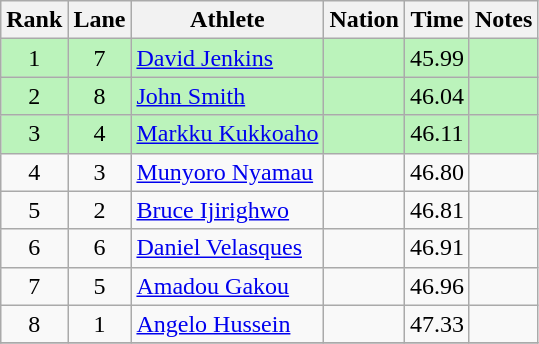<table class="wikitable sortable" style="text-align:center">
<tr>
<th>Rank</th>
<th>Lane</th>
<th>Athlete</th>
<th>Nation</th>
<th>Time</th>
<th>Notes</th>
</tr>
<tr bgcolor=bbf3bb>
<td>1</td>
<td>7</td>
<td align=left><a href='#'>David Jenkins</a></td>
<td align=left></td>
<td>45.99</td>
<td></td>
</tr>
<tr bgcolor=bbf3bb>
<td>2</td>
<td>8</td>
<td align=left><a href='#'>John Smith</a></td>
<td align=left></td>
<td>46.04</td>
<td></td>
</tr>
<tr bgcolor=bbf3bb>
<td>3</td>
<td>4</td>
<td align=left><a href='#'>Markku Kukkoaho</a></td>
<td align=left></td>
<td>46.11</td>
<td></td>
</tr>
<tr>
<td>4</td>
<td>3</td>
<td align=left><a href='#'>Munyoro Nyamau</a></td>
<td align=left></td>
<td>46.80</td>
<td></td>
</tr>
<tr>
<td>5</td>
<td>2</td>
<td align=left><a href='#'>Bruce Ijirighwo</a></td>
<td align=left></td>
<td>46.81</td>
<td></td>
</tr>
<tr>
<td>6</td>
<td>6</td>
<td align=left><a href='#'>Daniel Velasques</a></td>
<td align=left></td>
<td>46.91</td>
<td></td>
</tr>
<tr>
<td>7</td>
<td>5</td>
<td align=left><a href='#'>Amadou Gakou</a></td>
<td align=left></td>
<td>46.96</td>
<td></td>
</tr>
<tr>
<td>8</td>
<td>1</td>
<td align=left><a href='#'>Angelo Hussein</a></td>
<td align=left></td>
<td>47.33</td>
<td></td>
</tr>
<tr>
</tr>
</table>
